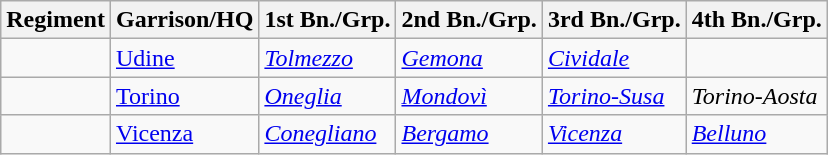<table class="wikitable sortable">
<tr class="hintergrundfarbe6">
<th class="unsortable">Regiment</th>
<th>Garrison/HQ</th>
<th>1st Bn./Grp.</th>
<th>2nd Bn./Grp.</th>
<th>3rd Bn./Grp.</th>
<th>4th Bn./Grp.</th>
</tr>
<tr>
<td></td>
<td><a href='#'>Udine</a></td>
<td> <em><a href='#'>Tolmezzo</a></em></td>
<td> <em><a href='#'>Gemona</a></em></td>
<td> <em><a href='#'>Cividale</a></em></td>
</tr>
<tr>
<td></td>
<td><a href='#'>Torino</a></td>
<td> <em><a href='#'>Oneglia</a></em></td>
<td> <em><a href='#'>Mondovì</a></em></td>
<td> <em><a href='#'>Torino-Susa</a></em></td>
<td> <em>Torino-Aosta</em></td>
</tr>
<tr>
<td></td>
<td><a href='#'>Vicenza</a></td>
<td> <em><a href='#'>Conegliano</a></em></td>
<td> <em><a href='#'>Bergamo</a></em></td>
<td> <em><a href='#'>Vicenza</a></em></td>
<td> <em><a href='#'>Belluno</a></em></td>
</tr>
</table>
